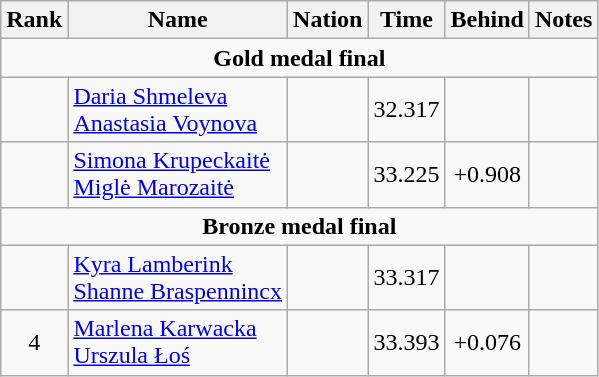<table class="wikitable" style="text-align:center">
<tr>
<th>Rank</th>
<th>Name</th>
<th>Nation</th>
<th>Time</th>
<th>Behind</th>
<th>Notes</th>
</tr>
<tr>
<td colspan=6><strong>Gold medal final</strong></td>
</tr>
<tr>
<td></td>
<td align=left><a href='#'>Daria Shmeleva</a><br><a href='#'>Anastasia Voynova</a></td>
<td align=left></td>
<td>32.317</td>
<td></td>
<td></td>
</tr>
<tr>
<td></td>
<td align=left><a href='#'>Simona Krupeckaitė</a><br><a href='#'>Miglė Marozaitė</a></td>
<td align=left></td>
<td>33.225</td>
<td>+0.908</td>
<td></td>
</tr>
<tr>
<td colspan=6><strong>Bronze medal final</strong></td>
</tr>
<tr>
<td></td>
<td align=left><a href='#'>Kyra Lamberink</a><br><a href='#'>Shanne Braspennincx</a></td>
<td align=left></td>
<td>33.317</td>
<td></td>
<td></td>
</tr>
<tr>
<td>4</td>
<td align=left><a href='#'>Marlena Karwacka</a><br><a href='#'>Urszula Łoś</a></td>
<td align=left></td>
<td>33.393</td>
<td>+0.076</td>
<td></td>
</tr>
</table>
